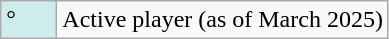<table class="wikitable">
<tr>
<td style="background-color: #CFECEC; width: 30px;">°</td>
<td>Active player (as of March 2025)</td>
</tr>
</table>
